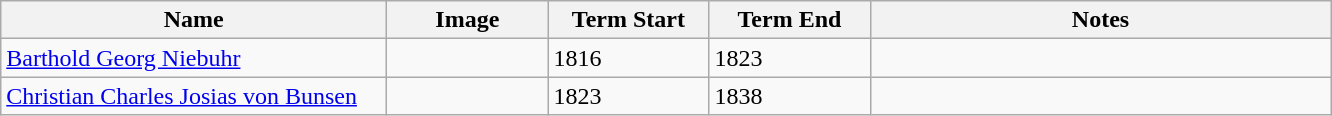<table class="wikitable">
<tr class="hintergrundfarbe5">
<th width="250">Name</th>
<th width="100">Image</th>
<th width="100">Term Start</th>
<th width="100">Term End</th>
<th width="300">Notes</th>
</tr>
<tr>
<td><a href='#'>Barthold Georg Niebuhr</a></td>
<td></td>
<td>1816</td>
<td>1823</td>
<td></td>
</tr>
<tr>
<td><a href='#'>Christian Charles Josias von Bunsen</a></td>
<td></td>
<td>1823</td>
<td>1838</td>
</tr>
</table>
